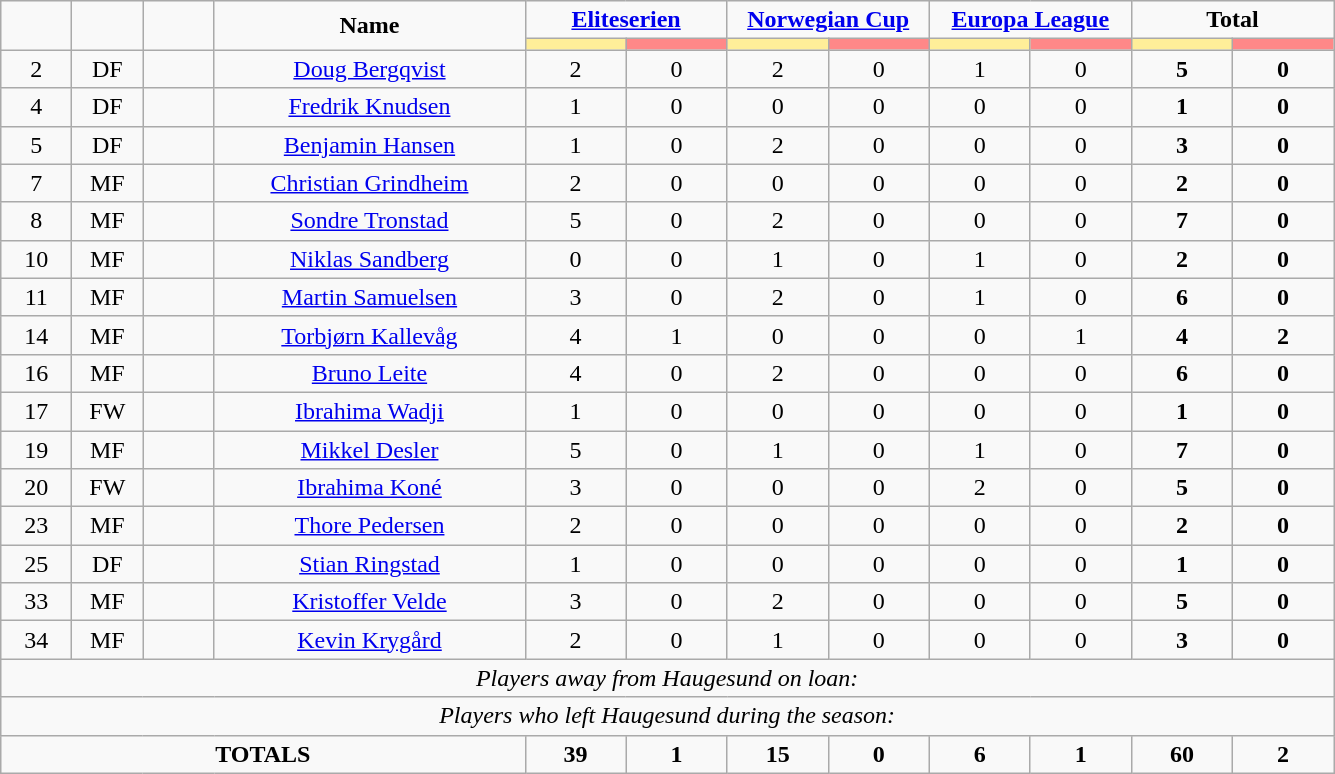<table class="wikitable" style="font-size: 100%; text-align: center;">
<tr>
<td rowspan="2" width=40 align="center"><strong></strong></td>
<td rowspan="2" width=40 align="center"><strong></strong></td>
<td rowspan="2" width=40 align="center"><strong></strong></td>
<td rowspan="2" width=200 align="center"><strong>Name</strong></td>
<td colspan="2" align="center"><strong><a href='#'>Eliteserien</a></strong></td>
<td colspan="2" align="center"><strong><a href='#'>Norwegian Cup</a></strong></td>
<td colspan="2" align="center"><strong><a href='#'>Europa League</a></strong></td>
<td colspan="2" align="center"><strong>Total</strong></td>
</tr>
<tr>
<th width=60 style="background: #FFEE99"></th>
<th width=60 style="background: #FF8888"></th>
<th width=60 style="background: #FFEE99"></th>
<th width=60 style="background: #FF8888"></th>
<th width=60 style="background: #FFEE99"></th>
<th width=60 style="background: #FF8888"></th>
<th width=60 style="background: #FFEE99"></th>
<th width=60 style="background: #FF8888"></th>
</tr>
<tr>
<td>2</td>
<td>DF</td>
<td></td>
<td><a href='#'>Doug Bergqvist</a></td>
<td>2</td>
<td>0</td>
<td>2</td>
<td>0</td>
<td>1</td>
<td>0</td>
<td><strong>5</strong></td>
<td><strong>0</strong></td>
</tr>
<tr>
<td>4</td>
<td>DF</td>
<td></td>
<td><a href='#'>Fredrik Knudsen</a></td>
<td>1</td>
<td>0</td>
<td>0</td>
<td>0</td>
<td>0</td>
<td>0</td>
<td><strong>1</strong></td>
<td><strong>0</strong></td>
</tr>
<tr>
<td>5</td>
<td>DF</td>
<td></td>
<td><a href='#'>Benjamin Hansen</a></td>
<td>1</td>
<td>0</td>
<td>2</td>
<td>0</td>
<td>0</td>
<td>0</td>
<td><strong>3</strong></td>
<td><strong>0</strong></td>
</tr>
<tr>
<td>7</td>
<td>MF</td>
<td></td>
<td><a href='#'>Christian Grindheim</a></td>
<td>2</td>
<td>0</td>
<td>0</td>
<td>0</td>
<td>0</td>
<td>0</td>
<td><strong>2</strong></td>
<td><strong>0</strong></td>
</tr>
<tr>
<td>8</td>
<td>MF</td>
<td></td>
<td><a href='#'>Sondre Tronstad</a></td>
<td>5</td>
<td>0</td>
<td>2</td>
<td>0</td>
<td>0</td>
<td>0</td>
<td><strong>7</strong></td>
<td><strong>0</strong></td>
</tr>
<tr>
<td>10</td>
<td>MF</td>
<td></td>
<td><a href='#'>Niklas Sandberg</a></td>
<td>0</td>
<td>0</td>
<td>1</td>
<td>0</td>
<td>1</td>
<td>0</td>
<td><strong>2</strong></td>
<td><strong>0</strong></td>
</tr>
<tr>
<td>11</td>
<td>MF</td>
<td></td>
<td><a href='#'>Martin Samuelsen</a></td>
<td>3</td>
<td>0</td>
<td>2</td>
<td>0</td>
<td>1</td>
<td>0</td>
<td><strong>6</strong></td>
<td><strong>0</strong></td>
</tr>
<tr>
<td>14</td>
<td>MF</td>
<td></td>
<td><a href='#'>Torbjørn Kallevåg</a></td>
<td>4</td>
<td>1</td>
<td>0</td>
<td>0</td>
<td>0</td>
<td>1</td>
<td><strong>4</strong></td>
<td><strong>2</strong></td>
</tr>
<tr>
<td>16</td>
<td>MF</td>
<td></td>
<td><a href='#'>Bruno Leite</a></td>
<td>4</td>
<td>0</td>
<td>2</td>
<td>0</td>
<td>0</td>
<td>0</td>
<td><strong>6</strong></td>
<td><strong>0</strong></td>
</tr>
<tr>
<td>17</td>
<td>FW</td>
<td></td>
<td><a href='#'>Ibrahima Wadji</a></td>
<td>1</td>
<td>0</td>
<td>0</td>
<td>0</td>
<td>0</td>
<td>0</td>
<td><strong>1</strong></td>
<td><strong>0</strong></td>
</tr>
<tr>
<td>19</td>
<td>MF</td>
<td></td>
<td><a href='#'>Mikkel Desler</a></td>
<td>5</td>
<td>0</td>
<td>1</td>
<td>0</td>
<td>1</td>
<td>0</td>
<td><strong>7</strong></td>
<td><strong>0</strong></td>
</tr>
<tr>
<td>20</td>
<td>FW</td>
<td></td>
<td><a href='#'>Ibrahima Koné</a></td>
<td>3</td>
<td>0</td>
<td>0</td>
<td>0</td>
<td>2</td>
<td>0</td>
<td><strong>5</strong></td>
<td><strong>0</strong></td>
</tr>
<tr>
<td>23</td>
<td>MF</td>
<td></td>
<td><a href='#'>Thore Pedersen</a></td>
<td>2</td>
<td>0</td>
<td>0</td>
<td>0</td>
<td>0</td>
<td>0</td>
<td><strong>2</strong></td>
<td><strong>0</strong></td>
</tr>
<tr>
<td>25</td>
<td>DF</td>
<td></td>
<td><a href='#'>Stian Ringstad</a></td>
<td>1</td>
<td>0</td>
<td>0</td>
<td>0</td>
<td>0</td>
<td>0</td>
<td><strong>1</strong></td>
<td><strong>0</strong></td>
</tr>
<tr>
<td>33</td>
<td>MF</td>
<td></td>
<td><a href='#'>Kristoffer Velde</a></td>
<td>3</td>
<td>0</td>
<td>2</td>
<td>0</td>
<td>0</td>
<td>0</td>
<td><strong>5</strong></td>
<td><strong>0</strong></td>
</tr>
<tr>
<td>34</td>
<td>MF</td>
<td></td>
<td><a href='#'>Kevin Krygård</a></td>
<td>2</td>
<td>0</td>
<td>1</td>
<td>0</td>
<td>0</td>
<td>0</td>
<td><strong>3</strong></td>
<td><strong>0</strong></td>
</tr>
<tr>
<td colspan="14"><em>Players away from Haugesund on loan:</em></td>
</tr>
<tr>
<td colspan="14"><em>Players who left Haugesund during the season:</em></td>
</tr>
<tr>
<td colspan="4"><strong>TOTALS</strong></td>
<td><strong>39</strong></td>
<td><strong>1</strong></td>
<td><strong>15</strong></td>
<td><strong>0</strong></td>
<td><strong>6</strong></td>
<td><strong>1</strong></td>
<td><strong>60</strong></td>
<td><strong>2</strong></td>
</tr>
</table>
